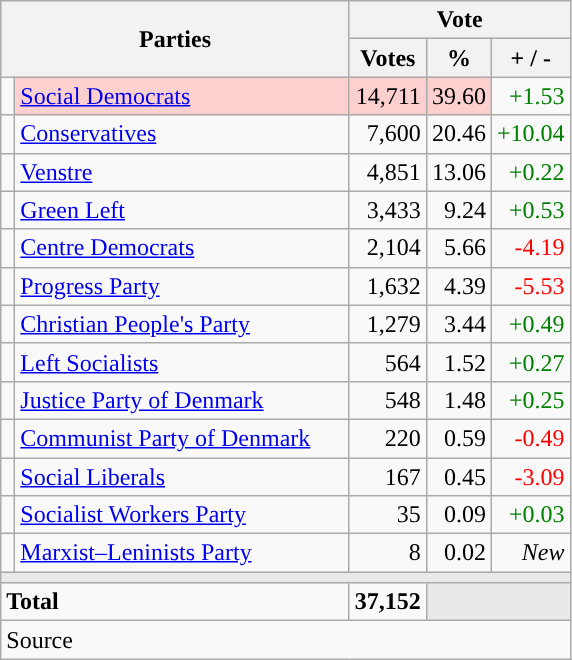<table class="wikitable" style="text-align:right;">
<tr>
<th style="text-align:centre;" rowspan="2" colspan="2" width="225">Parties</th>
<th colspan="3">Vote</th>
</tr>
<tr>
<th width="15">Votes</th>
<th width="15">%</th>
<th width="15">+ / -</th>
</tr>
<tr>
<td width="2" style="color:inherit;background:"></td>
<td bgcolor=#fbd0ce  align="left"><a href='#'>Social Democrats</a></td>
<td bgcolor=#fbd0ce>14,711</td>
<td bgcolor=#fbd0ce>39.60</td>
<td style=color:green;>+1.53</td>
</tr>
<tr>
<td width="2" style="color:inherit;background:"></td>
<td align="left"><a href='#'>Conservatives</a></td>
<td>7,600</td>
<td>20.46</td>
<td style=color:green;>+10.04</td>
</tr>
<tr>
<td width="2" style="color:inherit;background:"></td>
<td align="left"><a href='#'>Venstre</a></td>
<td>4,851</td>
<td>13.06</td>
<td style=color:green;>+0.22</td>
</tr>
<tr>
<td width="2" style="color:inherit;background:"></td>
<td align="left"><a href='#'>Green Left</a></td>
<td>3,433</td>
<td>9.24</td>
<td style=color:green;>+0.53</td>
</tr>
<tr>
<td width="2" style="color:inherit;background:"></td>
<td align="left"><a href='#'>Centre Democrats</a></td>
<td>2,104</td>
<td>5.66</td>
<td style=color:red;>-4.19</td>
</tr>
<tr>
<td width="2" style="color:inherit;background:"></td>
<td align="left"><a href='#'>Progress Party</a></td>
<td>1,632</td>
<td>4.39</td>
<td style=color:red;>-5.53</td>
</tr>
<tr>
<td width="2" style="color:inherit;background:"></td>
<td align="left"><a href='#'>Christian People's Party</a></td>
<td>1,279</td>
<td>3.44</td>
<td style=color:green;>+0.49</td>
</tr>
<tr>
<td width="2" style="color:inherit;background:"></td>
<td align="left"><a href='#'>Left Socialists</a></td>
<td>564</td>
<td>1.52</td>
<td style=color:green;>+0.27</td>
</tr>
<tr>
<td width="2" style="color:inherit;background:"></td>
<td align="left"><a href='#'>Justice Party of Denmark</a></td>
<td>548</td>
<td>1.48</td>
<td style=color:green;>+0.25</td>
</tr>
<tr>
<td width="2" style="color:inherit;background:"></td>
<td align="left"><a href='#'>Communist Party of Denmark</a></td>
<td>220</td>
<td>0.59</td>
<td style=color:red;>-0.49</td>
</tr>
<tr>
<td width="2" style="color:inherit;background:"></td>
<td align="left"><a href='#'>Social Liberals</a></td>
<td>167</td>
<td>0.45</td>
<td style=color:red;>-3.09</td>
</tr>
<tr>
<td width="2" style="color:inherit;background:"></td>
<td align="left"><a href='#'>Socialist Workers Party</a></td>
<td>35</td>
<td>0.09</td>
<td style=color:green;>+0.03</td>
</tr>
<tr>
<td width="2" style="color:inherit;background:"></td>
<td align="left"><a href='#'>Marxist–Leninists Party</a></td>
<td>8</td>
<td>0.02</td>
<td><em>New</em></td>
</tr>
<tr>
<td colspan="7" bgcolor="#E9E9E9"></td>
</tr>
<tr>
<td align="left" colspan="2"><strong>Total</strong></td>
<td><strong>37,152</strong></td>
<td bgcolor="#E9E9E9" colspan="2"></td>
</tr>
<tr>
<td align="left" colspan="6">Source</td>
</tr>
</table>
